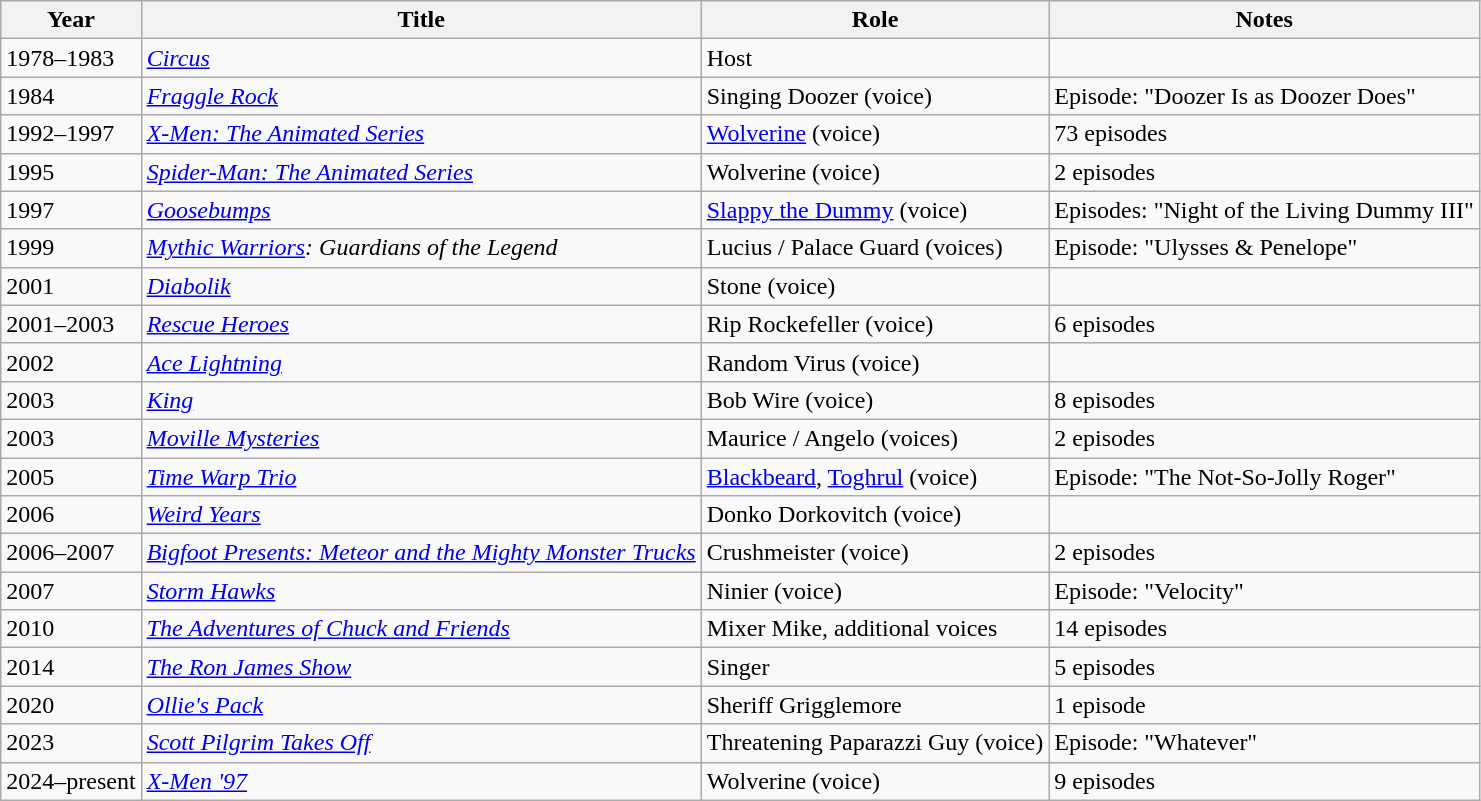<table class="wikitable sortable">
<tr>
<th>Year</th>
<th>Title</th>
<th>Role</th>
<th class="unsortable">Notes</th>
</tr>
<tr>
<td>1978–1983</td>
<td><em><a href='#'>Circus</a></em></td>
<td>Host</td>
<td></td>
</tr>
<tr>
<td>1984</td>
<td><em><a href='#'>Fraggle Rock</a></em></td>
<td>Singing Doozer (voice)</td>
<td>Episode: "Doozer Is as Doozer Does"</td>
</tr>
<tr>
<td>1992–1997</td>
<td><em><a href='#'>X-Men: The Animated Series</a></em></td>
<td><a href='#'>Wolverine</a> (voice)</td>
<td>73 episodes</td>
</tr>
<tr>
<td>1995</td>
<td><em><a href='#'>Spider-Man: The Animated Series</a></em></td>
<td>Wolverine (voice)</td>
<td>2 episodes</td>
</tr>
<tr>
<td>1997</td>
<td><em><a href='#'>Goosebumps</a></em></td>
<td><a href='#'>Slappy the Dummy</a> (voice)</td>
<td>Episodes: "Night of the Living Dummy III"</td>
</tr>
<tr>
<td>1999</td>
<td><em><a href='#'>Mythic Warriors</a>: Guardians of the Legend</em></td>
<td>Lucius / Palace Guard (voices)</td>
<td>Episode: "Ulysses & Penelope"</td>
</tr>
<tr>
<td>2001</td>
<td><em><a href='#'>Diabolik</a></em></td>
<td>Stone (voice)</td>
<td></td>
</tr>
<tr>
<td>2001–2003</td>
<td><em><a href='#'>Rescue Heroes</a></em></td>
<td>Rip Rockefeller (voice)</td>
<td>6 episodes</td>
</tr>
<tr>
<td>2002</td>
<td><em><a href='#'>Ace Lightning</a></em></td>
<td>Random Virus (voice)</td>
<td></td>
</tr>
<tr>
<td>2003</td>
<td><em><a href='#'>King</a></em></td>
<td>Bob Wire (voice)</td>
<td>8 episodes</td>
</tr>
<tr>
<td>2003</td>
<td><em><a href='#'>Moville Mysteries</a></em></td>
<td>Maurice / Angelo (voices)</td>
<td>2 episodes</td>
</tr>
<tr>
<td>2005</td>
<td><em><a href='#'>Time Warp Trio</a></em></td>
<td><a href='#'>Blackbeard</a>, <a href='#'>Toghrul</a> (voice)</td>
<td>Episode: "The Not-So-Jolly Roger"</td>
</tr>
<tr>
<td>2006</td>
<td><em><a href='#'>Weird Years</a></em></td>
<td>Donko Dorkovitch (voice)</td>
<td></td>
</tr>
<tr>
<td>2006–2007</td>
<td><em><a href='#'>Bigfoot Presents: Meteor and the Mighty Monster Trucks</a></em></td>
<td>Crushmeister (voice)</td>
<td>2 episodes</td>
</tr>
<tr>
<td>2007</td>
<td><em><a href='#'>Storm Hawks</a></em></td>
<td>Ninier (voice)</td>
<td>Episode: "Velocity"</td>
</tr>
<tr>
<td>2010</td>
<td data-sort-value="Adventures of Chuck and Friends, The"><em><a href='#'>The Adventures of Chuck and Friends</a></em></td>
<td>Mixer Mike, additional voices</td>
<td>14 episodes</td>
</tr>
<tr>
<td>2014</td>
<td data-sort-value="Ron James Show, The"><em><a href='#'>The Ron James Show</a></em></td>
<td>Singer</td>
<td>5 episodes</td>
</tr>
<tr>
<td>2020</td>
<td><em><a href='#'>Ollie's Pack</a></em></td>
<td>Sheriff Grigglemore</td>
<td>1 episode</td>
</tr>
<tr>
<td>2023</td>
<td><em><a href='#'>Scott Pilgrim Takes Off</a></em></td>
<td>Threatening Paparazzi Guy (voice)</td>
<td>Episode: "Whatever"</td>
</tr>
<tr>
<td>2024–present</td>
<td><em><a href='#'>X-Men '97</a></em></td>
<td>Wolverine (voice)</td>
<td>9 episodes</td>
</tr>
</table>
